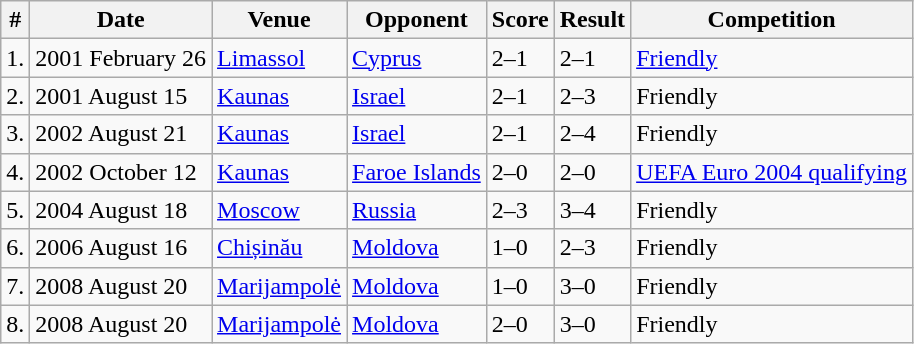<table class="wikitable" align=center>
<tr>
<th>#</th>
<th>Date</th>
<th>Venue</th>
<th>Opponent</th>
<th>Score</th>
<th>Result</th>
<th>Competition</th>
</tr>
<tr>
<td>1.</td>
<td>2001 February 26</td>
<td><a href='#'>Limassol</a></td>
<td> <a href='#'>Cyprus</a></td>
<td>2–1</td>
<td>2–1</td>
<td><a href='#'>Friendly</a></td>
</tr>
<tr>
<td>2.</td>
<td>2001 August 15</td>
<td><a href='#'>Kaunas</a></td>
<td> <a href='#'>Israel</a></td>
<td>2–1</td>
<td>2–3</td>
<td>Friendly</td>
</tr>
<tr>
<td>3.</td>
<td>2002 August 21</td>
<td><a href='#'>Kaunas</a></td>
<td> <a href='#'>Israel</a></td>
<td>2–1</td>
<td>2–4</td>
<td>Friendly</td>
</tr>
<tr>
<td>4.</td>
<td>2002 October 12</td>
<td><a href='#'>Kaunas</a></td>
<td> <a href='#'>Faroe Islands</a></td>
<td>2–0</td>
<td>2–0</td>
<td><a href='#'>UEFA Euro 2004 qualifying</a></td>
</tr>
<tr>
<td>5.</td>
<td>2004 August 18</td>
<td><a href='#'>Moscow</a></td>
<td> <a href='#'>Russia</a></td>
<td>2–3</td>
<td>3–4</td>
<td>Friendly</td>
</tr>
<tr>
<td>6.</td>
<td>2006 August 16</td>
<td><a href='#'>Chișinău</a></td>
<td> <a href='#'>Moldova</a></td>
<td>1–0</td>
<td>2–3</td>
<td>Friendly</td>
</tr>
<tr>
<td>7.</td>
<td>2008 August 20</td>
<td><a href='#'>Marijampolė</a></td>
<td> <a href='#'>Moldova</a></td>
<td>1–0</td>
<td>3–0</td>
<td>Friendly</td>
</tr>
<tr>
<td>8.</td>
<td>2008 August 20</td>
<td><a href='#'>Marijampolė</a></td>
<td> <a href='#'>Moldova</a></td>
<td>2–0</td>
<td>3–0</td>
<td>Friendly</td>
</tr>
</table>
